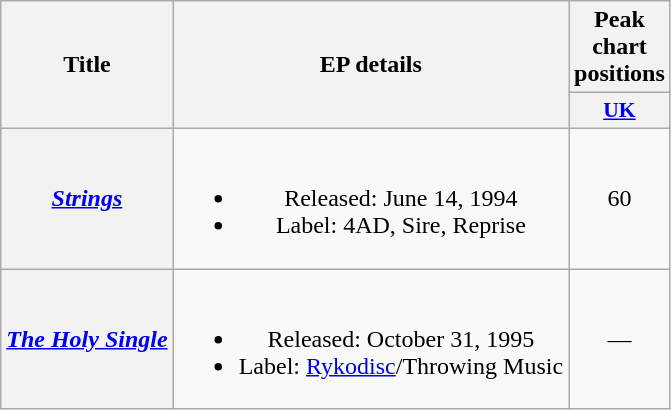<table class="wikitable plainrowheaders" style="text-align:center;">
<tr>
<th scope="col" rowspan="2">Title</th>
<th scope="col" rowspan="2">EP details</th>
<th scope="col" colspan="1">Peak chart positions</th>
</tr>
<tr>
<th scope="col" style="width:3em;font-size:90%"><a href='#'>UK</a><br></th>
</tr>
<tr>
<th scope="row"><em><a href='#'>Strings</a></em></th>
<td><br><ul><li>Released: June 14, 1994</li><li>Label: 4AD, Sire, Reprise</li></ul></td>
<td align="center">60</td>
</tr>
<tr>
<th scope="row"><em><a href='#'>The Holy Single</a></em></th>
<td><br><ul><li>Released: October 31, 1995</li><li>Label: <a href='#'>Rykodisc</a>/Throwing Music</li></ul></td>
<td align="center">—</td>
</tr>
</table>
